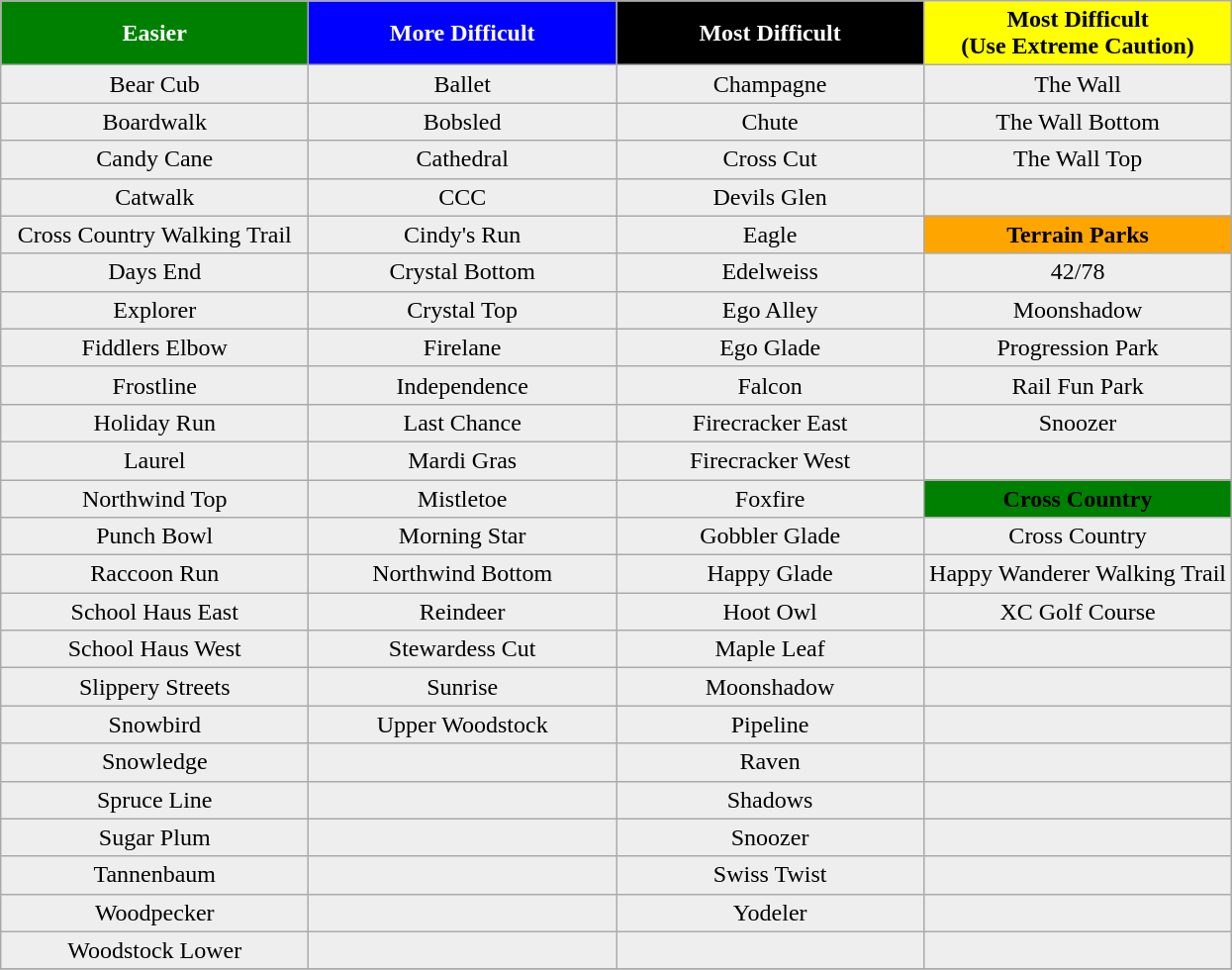<table class="wikitable" style="text-align:center">
<tr>
<th width=25% style="background:green; color:white;">Easier</th>
<th width=25% style="background:blue; color:white;">More Difficult</th>
<th width=25% style="background:black; color:white;">Most Difficult</th>
<th width=25% style="background:yellow; color:black;">Most Difficult<br>(Use Extreme Caution)</th>
</tr>
<tr bgcolor="#eeeeee">
<td>Bear Cub</td>
<td>Ballet</td>
<td>Champagne</td>
<td>The Wall</td>
</tr>
<tr bgcolor="#eeeeee">
<td>Boardwalk</td>
<td>Bobsled</td>
<td>Chute</td>
<td>The Wall Bottom</td>
</tr>
<tr bgcolor="#eeeeee">
<td>Candy Cane</td>
<td>Cathedral</td>
<td>Cross Cut</td>
<td>The Wall Top</td>
</tr>
<tr bgcolor="#eeeeee">
<td>Catwalk</td>
<td>CCC</td>
<td>Devils Glen</td>
<td></td>
</tr>
<tr bgcolor="#eeeeee">
<td>Cross Country Walking Trail</td>
<td>Cindy's Run</td>
<td>Eagle</td>
<td bgcolor="orange"><strong>Terrain Parks</strong></td>
</tr>
<tr bgcolor="#eeeeee">
<td>Days End</td>
<td>Crystal Bottom</td>
<td>Edelweiss</td>
<td>42/78</td>
</tr>
<tr bgcolor="#eeeeee">
<td>Explorer</td>
<td>Crystal Top</td>
<td>Ego Alley</td>
<td>Moonshadow</td>
</tr>
<tr bgcolor="#eeeeee">
<td>Fiddlers Elbow</td>
<td>Firelane</td>
<td>Ego Glade</td>
<td>Progression Park</td>
</tr>
<tr bgcolor="#eeeeee">
<td>Frostline</td>
<td>Independence</td>
<td>Falcon</td>
<td>Rail Fun Park</td>
</tr>
<tr bgcolor="#eeeeee">
<td>Holiday Run</td>
<td>Last Chance</td>
<td>Firecracker East</td>
<td>Snoozer</td>
</tr>
<tr bgcolor="#eeeeee">
<td>Laurel</td>
<td>Mardi Gras</td>
<td>Firecracker West</td>
<td></td>
</tr>
<tr bgcolor="#eeeeee">
<td>Northwind Top</td>
<td>Mistletoe</td>
<td>Foxfire</td>
<td bgcolor="green"><strong>Cross Country</strong></td>
</tr>
<tr bgcolor="#eeeeee">
<td>Punch Bowl</td>
<td>Morning Star</td>
<td>Gobbler Glade</td>
<td>Cross Country</td>
</tr>
<tr bgcolor="#eeeeee">
<td>Raccoon Run</td>
<td>Northwind Bottom</td>
<td>Happy Glade</td>
<td>Happy Wanderer Walking Trail</td>
</tr>
<tr bgcolor="#eeeeee">
<td>School Haus East</td>
<td>Reindeer</td>
<td>Hoot Owl</td>
<td>XC Golf Course</td>
</tr>
<tr bgcolor="#eeeeee">
<td>School Haus West</td>
<td>Stewardess Cut</td>
<td>Maple Leaf</td>
<td></td>
</tr>
<tr bgcolor="#eeeeee">
<td>Slippery Streets</td>
<td>Sunrise</td>
<td>Moonshadow</td>
<td></td>
</tr>
<tr bgcolor="#eeeeee">
<td>Snowbird</td>
<td>Upper Woodstock</td>
<td>Pipeline</td>
<td></td>
</tr>
<tr bgcolor="#eeeeee">
<td>Snowledge</td>
<td></td>
<td>Raven</td>
<td></td>
</tr>
<tr bgcolor="#eeeeee">
<td>Spruce Line</td>
<td></td>
<td>Shadows</td>
<td></td>
</tr>
<tr bgcolor="#eeeeee">
<td>Sugar Plum</td>
<td></td>
<td>Snoozer</td>
<td></td>
</tr>
<tr bgcolor="#eeeeee">
<td>Tannenbaum</td>
<td></td>
<td>Swiss Twist</td>
<td></td>
</tr>
<tr bgcolor="#eeeeee">
<td>Woodpecker</td>
<td></td>
<td>Yodeler</td>
<td></td>
</tr>
<tr bgcolor="#eeeeee">
<td>Woodstock Lower</td>
<td></td>
<td></td>
<td></td>
</tr>
<tr>
</tr>
</table>
